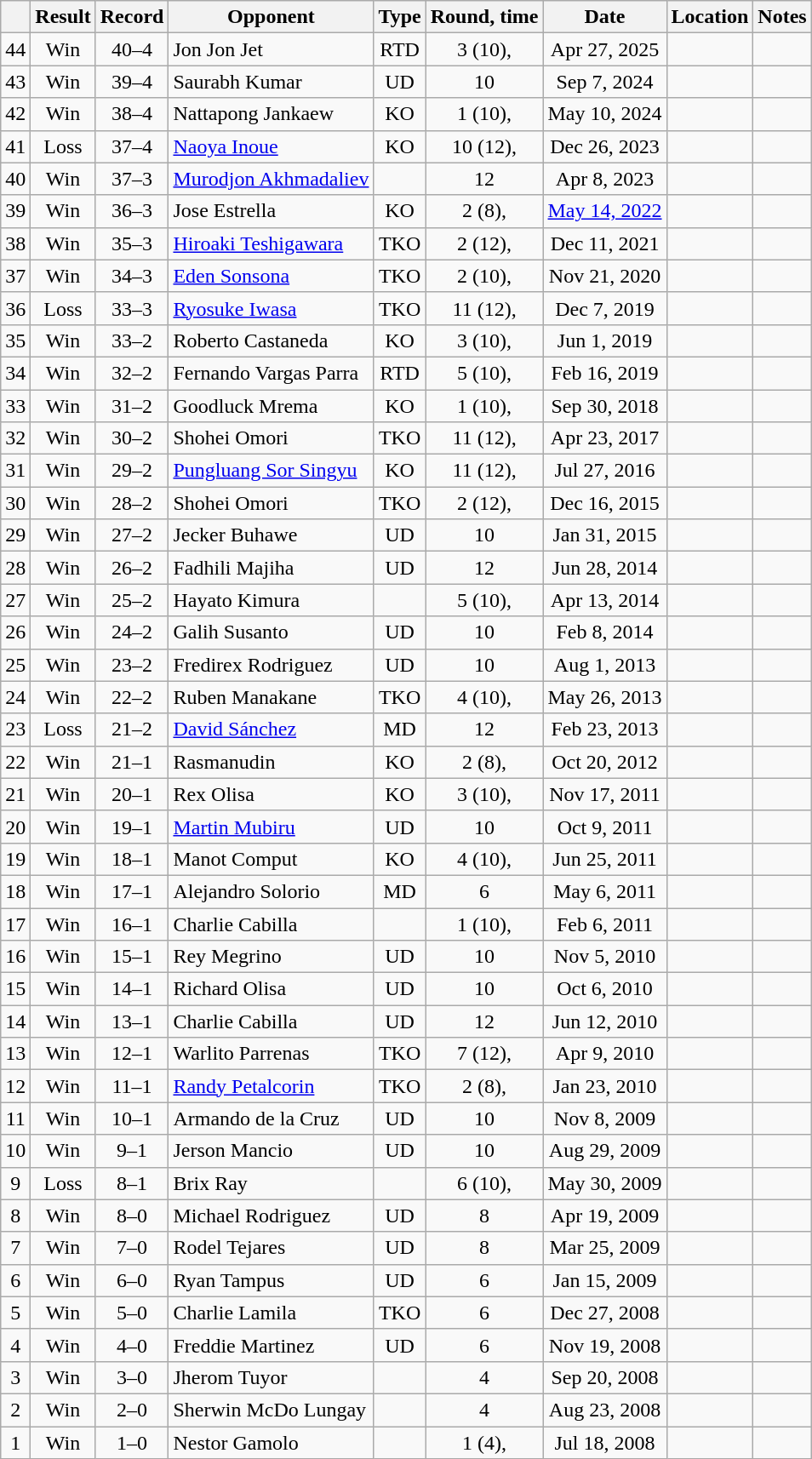<table class=wikitable style=text-align:center>
<tr>
<th></th>
<th>Result</th>
<th>Record</th>
<th>Opponent</th>
<th>Type</th>
<th>Round, time</th>
<th>Date</th>
<th>Location</th>
<th>Notes</th>
</tr>
<tr>
<td>44</td>
<td>Win</td>
<td>40–4</td>
<td align=left>Jon Jon Jet</td>
<td>RTD</td>
<td>3 (10), </td>
<td>Apr 27, 2025</td>
<td align=left></td>
<td align=left></td>
</tr>
<tr>
<td>43</td>
<td>Win</td>
<td>39–4</td>
<td align=left>Saurabh Kumar</td>
<td>UD</td>
<td>10</td>
<td>Sep 7, 2024</td>
<td align=left></td>
<td align=left></td>
</tr>
<tr>
<td>42</td>
<td>Win</td>
<td>38–4</td>
<td align=left>Nattapong Jankaew</td>
<td>KO</td>
<td>1 (10), </td>
<td>May 10, 2024</td>
<td align=left></td>
<td align=left></td>
</tr>
<tr>
<td>41</td>
<td>Loss</td>
<td>37–4</td>
<td align=left><a href='#'>Naoya Inoue</a></td>
<td>KO</td>
<td>10 (12), </td>
<td>Dec 26, 2023</td>
<td align=left></td>
<td align=left></td>
</tr>
<tr>
<td>40</td>
<td>Win</td>
<td>37–3</td>
<td align=left><a href='#'>Murodjon Akhmadaliev</a></td>
<td></td>
<td>12</td>
<td>Apr 8, 2023</td>
<td align=left></td>
<td align=left></td>
</tr>
<tr>
<td>39</td>
<td>Win</td>
<td>36–3</td>
<td align=left>Jose Estrella</td>
<td>KO</td>
<td>2 (8), </td>
<td><a href='#'>May 14, 2022</a></td>
<td align=left></td>
<td align=left></td>
</tr>
<tr>
<td>38</td>
<td>Win</td>
<td>35–3</td>
<td align=left><a href='#'>Hiroaki Teshigawara</a></td>
<td>TKO</td>
<td>2 (12), </td>
<td>Dec 11, 2021</td>
<td align=left></td>
<td align=left></td>
</tr>
<tr>
<td>37</td>
<td>Win</td>
<td>34–3</td>
<td align=left><a href='#'>Eden Sonsona</a></td>
<td>TKO</td>
<td>2 (10), </td>
<td>Nov 21, 2020</td>
<td align=left></td>
<td align=left></td>
</tr>
<tr>
<td>36</td>
<td>Loss</td>
<td>33–3</td>
<td align=left><a href='#'>Ryosuke Iwasa</a></td>
<td>TKO</td>
<td>11 (12), </td>
<td>Dec 7, 2019</td>
<td align=left></td>
<td align=left></td>
</tr>
<tr>
<td>35</td>
<td>Win</td>
<td>33–2</td>
<td align=left>Roberto Castaneda</td>
<td>KO</td>
<td>3 (10), </td>
<td>Jun 1, 2019</td>
<td align=left></td>
<td align=left></td>
</tr>
<tr>
<td>34</td>
<td>Win</td>
<td>32–2</td>
<td align=left>Fernando Vargas Parra</td>
<td>RTD</td>
<td>5 (10), </td>
<td>Feb 16, 2019</td>
<td align=left></td>
<td align=left></td>
</tr>
<tr>
<td>33</td>
<td>Win</td>
<td>31–2</td>
<td align=left>Goodluck Mrema</td>
<td>KO</td>
<td>1 (10), </td>
<td>Sep 30, 2018</td>
<td align=left></td>
<td align=left></td>
</tr>
<tr>
<td>32</td>
<td>Win</td>
<td>30–2</td>
<td align=left>Shohei Omori</td>
<td>TKO</td>
<td>11 (12), </td>
<td>Apr 23, 2017</td>
<td align=left></td>
<td align=left></td>
</tr>
<tr>
<td>31</td>
<td>Win</td>
<td>29–2</td>
<td align=left><a href='#'>Pungluang Sor Singyu</a></td>
<td>KO</td>
<td>11 (12), </td>
<td>Jul 27, 2016</td>
<td align=left></td>
<td align=left></td>
</tr>
<tr>
<td>30</td>
<td>Win</td>
<td>28–2</td>
<td align=left>Shohei Omori</td>
<td>TKO</td>
<td>2 (12), </td>
<td>Dec 16, 2015</td>
<td align=left></td>
<td align=left></td>
</tr>
<tr>
<td>29</td>
<td>Win</td>
<td>27–2</td>
<td align=left>Jecker Buhawe</td>
<td>UD</td>
<td>10</td>
<td>Jan 31, 2015</td>
<td align=left></td>
<td align=left></td>
</tr>
<tr>
<td>28</td>
<td>Win</td>
<td>26–2</td>
<td align=left>Fadhili Majiha</td>
<td>UD</td>
<td>12</td>
<td>Jun 28, 2014</td>
<td align=left></td>
<td align=left></td>
</tr>
<tr>
<td>27</td>
<td>Win</td>
<td>25–2</td>
<td align=left>Hayato Kimura</td>
<td></td>
<td>5 (10), </td>
<td>Apr 13, 2014</td>
<td align=left></td>
<td align=left></td>
</tr>
<tr>
<td>26</td>
<td>Win</td>
<td>24–2</td>
<td align=left>Galih Susanto</td>
<td>UD</td>
<td>10</td>
<td>Feb 8, 2014</td>
<td align=left></td>
<td align=left></td>
</tr>
<tr>
<td>25</td>
<td>Win</td>
<td>23–2</td>
<td align=left>Fredirex Rodriguez</td>
<td>UD</td>
<td>10</td>
<td>Aug 1, 2013</td>
<td align=left></td>
<td align=left></td>
</tr>
<tr>
<td>24</td>
<td>Win</td>
<td>22–2</td>
<td align=left>Ruben Manakane</td>
<td>TKO</td>
<td>4 (10), </td>
<td>May 26, 2013</td>
<td align=left></td>
<td align=left></td>
</tr>
<tr>
<td>23</td>
<td>Loss</td>
<td>21–2</td>
<td align=left><a href='#'>David Sánchez</a></td>
<td>MD</td>
<td>12</td>
<td>Feb 23, 2013</td>
<td align=left></td>
<td align=left></td>
</tr>
<tr>
<td>22</td>
<td>Win</td>
<td>21–1</td>
<td align=left>Rasmanudin</td>
<td>KO</td>
<td>2 (8), </td>
<td>Oct 20, 2012</td>
<td align=left></td>
<td align=left></td>
</tr>
<tr>
<td>21</td>
<td>Win</td>
<td>20–1</td>
<td align=left>Rex Olisa</td>
<td>KO</td>
<td>3 (10), </td>
<td>Nov 17, 2011</td>
<td align=left></td>
<td align=left></td>
</tr>
<tr>
<td>20</td>
<td>Win</td>
<td>19–1</td>
<td align=left><a href='#'>Martin Mubiru</a></td>
<td>UD</td>
<td>10</td>
<td>Oct 9, 2011</td>
<td align=left></td>
<td align=left></td>
</tr>
<tr>
<td>19</td>
<td>Win</td>
<td>18–1</td>
<td align=left>Manot Comput</td>
<td>KO</td>
<td>4 (10), </td>
<td>Jun 25, 2011</td>
<td align=left></td>
<td align=left></td>
</tr>
<tr>
<td>18</td>
<td>Win</td>
<td>17–1</td>
<td align=left>Alejandro Solorio</td>
<td>MD</td>
<td>6</td>
<td>May 6, 2011</td>
<td align=left></td>
<td align=left></td>
</tr>
<tr>
<td>17</td>
<td>Win</td>
<td>16–1</td>
<td align=left>Charlie Cabilla</td>
<td></td>
<td>1 (10), </td>
<td>Feb 6, 2011</td>
<td align=left></td>
<td align=left></td>
</tr>
<tr>
<td>16</td>
<td>Win</td>
<td>15–1</td>
<td align=left>Rey Megrino</td>
<td>UD</td>
<td>10</td>
<td>Nov 5, 2010</td>
<td align=left></td>
<td align=left></td>
</tr>
<tr>
<td>15</td>
<td>Win</td>
<td>14–1</td>
<td align=left>Richard Olisa</td>
<td>UD</td>
<td>10</td>
<td>Oct 6, 2010</td>
<td align=left></td>
<td align=left></td>
</tr>
<tr>
<td>14</td>
<td>Win</td>
<td>13–1</td>
<td align=left>Charlie Cabilla</td>
<td>UD</td>
<td>12</td>
<td>Jun 12, 2010</td>
<td align=left></td>
<td align=left></td>
</tr>
<tr>
<td>13</td>
<td>Win</td>
<td>12–1</td>
<td align=left>Warlito Parrenas</td>
<td>TKO</td>
<td>7 (12), </td>
<td>Apr 9, 2010</td>
<td align=left></td>
<td align=left></td>
</tr>
<tr>
<td>12</td>
<td>Win</td>
<td>11–1</td>
<td align=left><a href='#'>Randy Petalcorin</a></td>
<td>TKO</td>
<td>2 (8), </td>
<td>Jan 23, 2010</td>
<td align=left></td>
<td align=left></td>
</tr>
<tr>
<td>11</td>
<td>Win</td>
<td>10–1</td>
<td align=left>Armando de la Cruz</td>
<td>UD</td>
<td>10</td>
<td>Nov 8, 2009</td>
<td align=left></td>
<td align=left></td>
</tr>
<tr>
<td>10</td>
<td>Win</td>
<td>9–1</td>
<td style="text-align:left;">Jerson Mancio</td>
<td>UD</td>
<td>10</td>
<td>Aug 29, 2009</td>
<td align=left></td>
<td align=left></td>
</tr>
<tr>
<td>9</td>
<td>Loss</td>
<td>8–1</td>
<td align=left>Brix Ray</td>
<td></td>
<td>6 (10), </td>
<td>May 30, 2009</td>
<td align=left></td>
<td align=left></td>
</tr>
<tr>
<td>8</td>
<td>Win</td>
<td>8–0</td>
<td align=left>Michael Rodriguez</td>
<td>UD</td>
<td>8</td>
<td>Apr 19, 2009</td>
<td align=left></td>
<td align=left></td>
</tr>
<tr>
<td>7</td>
<td>Win</td>
<td>7–0</td>
<td align=left>Rodel Tejares</td>
<td>UD</td>
<td>8</td>
<td>Mar 25, 2009</td>
<td align=left></td>
<td align=left></td>
</tr>
<tr>
<td>6</td>
<td>Win</td>
<td>6–0</td>
<td align=left>Ryan Tampus</td>
<td>UD</td>
<td>6</td>
<td>Jan 15, 2009</td>
<td align=left></td>
<td align=left></td>
</tr>
<tr>
<td>5</td>
<td>Win</td>
<td>5–0</td>
<td align=left>Charlie Lamila</td>
<td>TKO</td>
<td>6</td>
<td>Dec 27, 2008</td>
<td align=left></td>
<td align=left></td>
</tr>
<tr>
<td>4</td>
<td>Win</td>
<td>4–0</td>
<td align=left>Freddie Martinez</td>
<td>UD</td>
<td>6</td>
<td>Nov 19, 2008</td>
<td align=left></td>
<td align=left></td>
</tr>
<tr>
<td>3</td>
<td>Win</td>
<td>3–0</td>
<td align=left>Jherom Tuyor</td>
<td></td>
<td>4</td>
<td>Sep 20, 2008</td>
<td align=left></td>
<td align=left></td>
</tr>
<tr>
<td>2</td>
<td>Win</td>
<td>2–0</td>
<td align=left>Sherwin McDo Lungay</td>
<td></td>
<td>4</td>
<td>Aug 23, 2008</td>
<td align=left></td>
<td align=left></td>
</tr>
<tr>
<td>1</td>
<td>Win</td>
<td>1–0</td>
<td align=left>Nestor Gamolo</td>
<td></td>
<td>1 (4), </td>
<td>Jul 18, 2008</td>
<td align=left></td>
<td align=left></td>
</tr>
</table>
